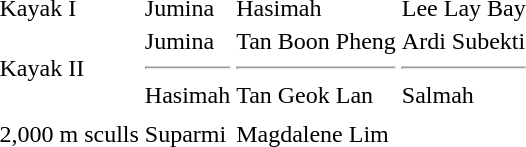<table>
<tr>
<td>Kayak I</td>
<td> Jumina</td>
<td> Hasimah</td>
<td> Lee Lay Bay</td>
</tr>
<tr>
<td>Kayak II</td>
<td> Jumina<br><hr>  Hasimah</td>
<td> Tan Boon Pheng<br><hr>  Tan Geok Lan</td>
<td> Ardi Subekti<br><hr>  Salmah</td>
</tr>
<tr>
<td></td>
<td></td>
<td></td>
</tr>
<tr>
<td>2,000 m sculls</td>
<td> Suparmi</td>
<td> Magdalene Lim</td>
<td></td>
</tr>
</table>
